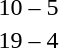<table style="text-align:center">
<tr>
<th width=200></th>
<th width=100></th>
<th width=200></th>
</tr>
<tr>
<td align=right><strong></strong></td>
<td>10 – 5</td>
<td align=left></td>
</tr>
<tr>
<td align=right><strong></strong></td>
<td>19 – 4</td>
<td align=left></td>
</tr>
</table>
